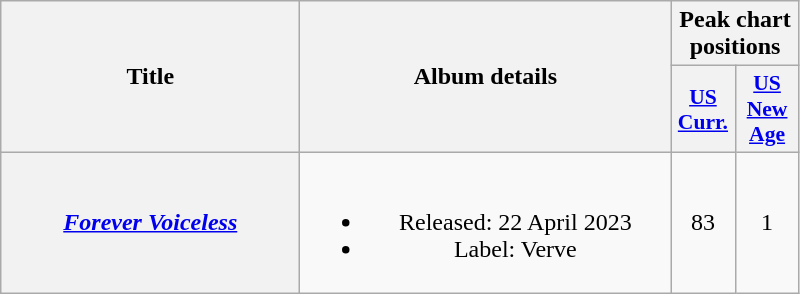<table class="wikitable plainrowheaders" style="text-align:center;" border="1">
<tr>
<th rowspan="2" scope="col" style="width:12em;">Title</th>
<th rowspan="2" scope="col" style="width:15em;">Album details</th>
<th colspan="7" scope="col">Peak chart positions</th>
</tr>
<tr>
<th scope="col" style="width:2.5em;font-size:90%;"><a href='#'>US<br>Curr.</a><br></th>
<th scope="col" style="width:2.5em;font-size:90%;"><a href='#'>US<br>New<br>Age</a><br></th>
</tr>
<tr>
<th scope="row"><em><a href='#'>Forever Voiceless</a></em></th>
<td><br><ul><li>Released: 22 April 2023</li><li>Label: Verve</li></ul></td>
<td>83</td>
<td>1</td>
</tr>
</table>
